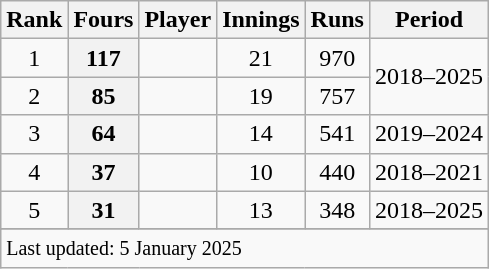<table class="wikitable plainrowheaders sortable">
<tr>
<th scope=col>Rank</th>
<th scope=col>Fours</th>
<th scope=col>Player</th>
<th scope=col>Innings</th>
<th scope=col>Runs</th>
<th scope=col>Period</th>
</tr>
<tr>
<td align=center>1</td>
<th scope=row style="text-align:center;">117</th>
<td></td>
<td align=center>21</td>
<td align=center>970</td>
<td rowspan=2>2018–2025</td>
</tr>
<tr>
<td align=center>2</td>
<th scope=row style=text-align:center;>85</th>
<td></td>
<td align=center>19</td>
<td align=center>757</td>
</tr>
<tr>
<td align=center>3</td>
<th scope=row style="text-align:center;">64</th>
<td></td>
<td align=center>14</td>
<td align=center>541</td>
<td>2019–2024</td>
</tr>
<tr>
<td align=center>4</td>
<th scope=row style=text-align:center;>37</th>
<td></td>
<td align=center>10</td>
<td align=center>440</td>
<td>2018–2021</td>
</tr>
<tr>
<td align=center>5</td>
<th scope=row style=text-align:center;>31</th>
<td></td>
<td align=center>13</td>
<td align=center>348</td>
<td>2018–2025</td>
</tr>
<tr>
</tr>
<tr class=sortbottom>
<td colspan=6><small>Last updated: 5 January 2025</small></td>
</tr>
</table>
